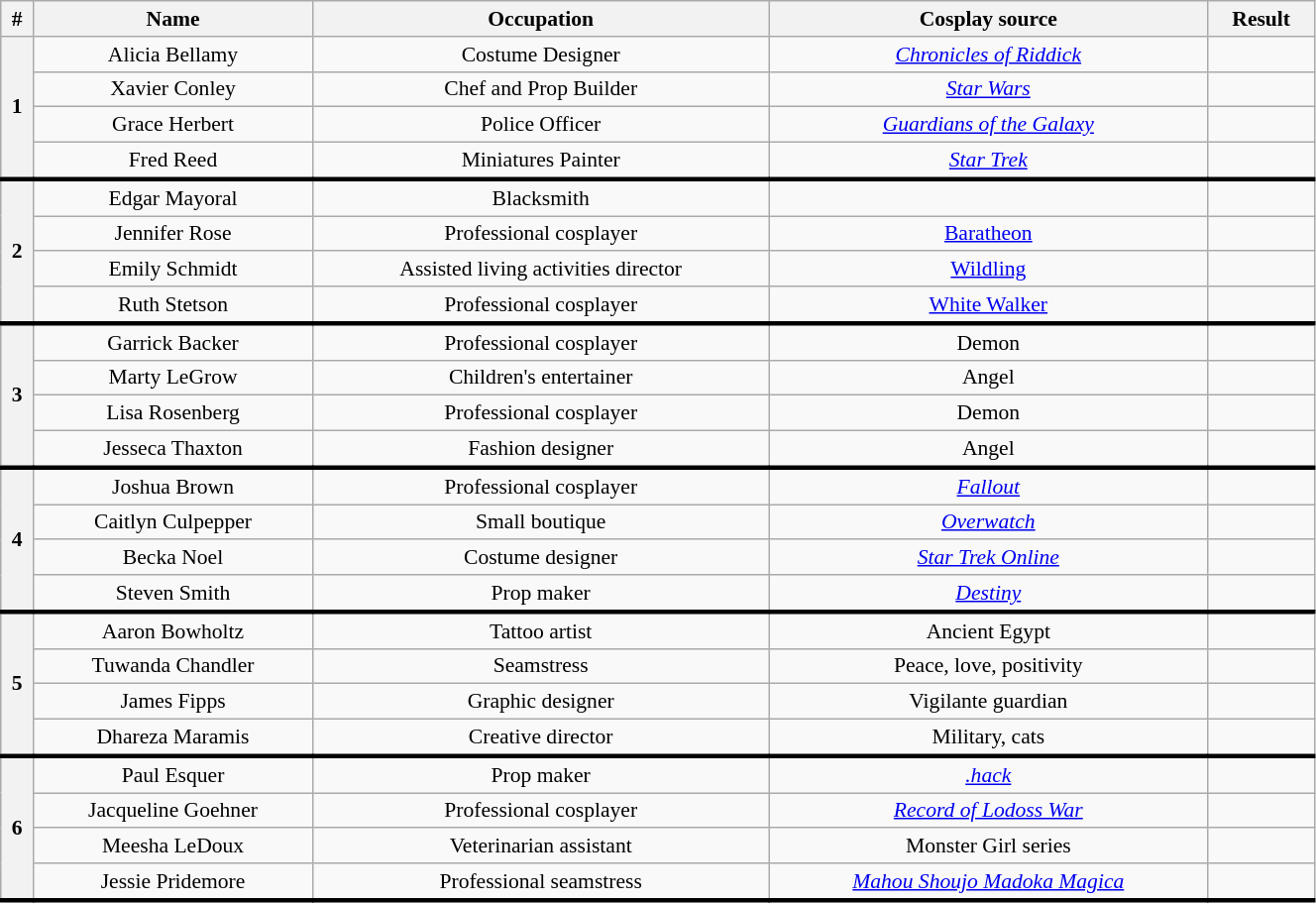<table class="wikitable plainrowheaders" style="text-align:center; font-size:90%; width:70%; border-bottom: 3px solid black;">
<tr>
<th>#</th>
<th>Name</th>
<th>Occupation</th>
<th>Cosplay source</th>
<th>Result</th>
</tr>
<tr>
<th rowspan="4">1</th>
<td>Alicia Bellamy</td>
<td>Costume Designer</td>
<td><em><a href='#'>Chronicles of Riddick</a></em></td>
<td></td>
</tr>
<tr>
<td>Xavier Conley</td>
<td>Chef and Prop Builder</td>
<td><em><a href='#'>Star Wars</a></em></td>
<td></td>
</tr>
<tr>
<td>Grace Herbert</td>
<td>Police Officer</td>
<td><em><a href='#'>Guardians of the Galaxy</a></em></td>
<td></td>
</tr>
<tr>
<td>Fred Reed</td>
<td>Miniatures Painter</td>
<td><em><a href='#'>Star Trek</a></em></td>
<td></td>
</tr>
<tr style="border-top: 3px solid black;">
<th rowspan="4">2</th>
<td>Edgar Mayoral</td>
<td>Blacksmith</td>
<td></td>
<td></td>
</tr>
<tr>
<td>Jennifer Rose</td>
<td>Professional cosplayer</td>
<td><a href='#'>Baratheon</a></td>
<td></td>
</tr>
<tr>
<td>Emily Schmidt</td>
<td>Assisted living activities director</td>
<td><a href='#'>Wildling</a></td>
<td></td>
</tr>
<tr>
<td>Ruth Stetson</td>
<td>Professional cosplayer</td>
<td><a href='#'>White Walker</a></td>
<td></td>
</tr>
<tr style="border-top: 3px solid black;">
<th rowspan="4">3</th>
<td>Garrick Backer</td>
<td>Professional cosplayer</td>
<td>Demon</td>
<td></td>
</tr>
<tr>
<td>Marty LeGrow</td>
<td>Children's entertainer</td>
<td>Angel</td>
<td></td>
</tr>
<tr>
<td>Lisa Rosenberg</td>
<td>Professional cosplayer</td>
<td>Demon</td>
<td></td>
</tr>
<tr>
<td>Jesseca Thaxton</td>
<td>Fashion designer</td>
<td>Angel</td>
<td></td>
</tr>
<tr style="border-top: 3px solid black;">
<th rowspan="4">4</th>
<td>Joshua Brown</td>
<td>Professional cosplayer</td>
<td><em><a href='#'>Fallout</a></em></td>
<td></td>
</tr>
<tr>
<td>Caitlyn Culpepper</td>
<td>Small boutique</td>
<td><em><a href='#'>Overwatch</a></em></td>
<td></td>
</tr>
<tr>
<td>Becka Noel</td>
<td>Costume designer</td>
<td><em><a href='#'>Star Trek Online</a></em></td>
<td></td>
</tr>
<tr>
<td>Steven Smith</td>
<td>Prop maker</td>
<td><em><a href='#'>Destiny</a></em></td>
<td></td>
</tr>
<tr style="border-top: 3px solid black;">
<th rowspan="4">5</th>
<td>Aaron Bowholtz</td>
<td>Tattoo artist</td>
<td>Ancient Egypt</td>
<td></td>
</tr>
<tr>
<td>Tuwanda Chandler</td>
<td>Seamstress</td>
<td>Peace, love, positivity</td>
<td></td>
</tr>
<tr>
<td>James Fipps</td>
<td>Graphic designer</td>
<td>Vigilante guardian</td>
<td></td>
</tr>
<tr>
<td>Dhareza Maramis</td>
<td>Creative director</td>
<td>Military, cats</td>
<td></td>
</tr>
<tr style="border-top: 3px solid black;">
<th rowspan="4">6</th>
<td>Paul Esquer</td>
<td>Prop maker</td>
<td><em><a href='#'>.hack</a></em></td>
<td></td>
</tr>
<tr>
<td>Jacqueline Goehner</td>
<td>Professional cosplayer</td>
<td><em><a href='#'>Record of Lodoss War</a></em></td>
<td></td>
</tr>
<tr>
<td>Meesha LeDoux</td>
<td>Veterinarian assistant</td>
<td>Monster Girl series</td>
<td></td>
</tr>
<tr>
<td>Jessie Pridemore</td>
<td>Professional seamstress</td>
<td><em><a href='#'>Mahou Shoujo Madoka Magica</a></em></td>
<td></td>
</tr>
</table>
